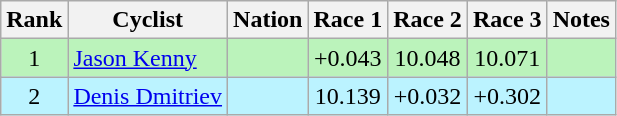<table class="wikitable sortable" style="text-align:center;">
<tr>
<th>Rank</th>
<th>Cyclist</th>
<th>Nation</th>
<th>Race 1</th>
<th>Race 2</th>
<th>Race 3</th>
<th>Notes</th>
</tr>
<tr bgcolor=bbf3bb>
<td>1</td>
<td align=left><a href='#'>Jason Kenny</a></td>
<td align=left></td>
<td data-sort-value=10.182>+0.043</td>
<td>10.048</td>
<td>10.071</td>
<td></td>
</tr>
<tr bgcolor=bbf3ff>
<td>2</td>
<td align=left><a href='#'>Denis Dmitriev</a></td>
<td align=left></td>
<td>10.139</td>
<td data-sort-value=10.080>+0.032</td>
<td data-sort-value=10.373>+0.302</td>
<td></td>
</tr>
</table>
